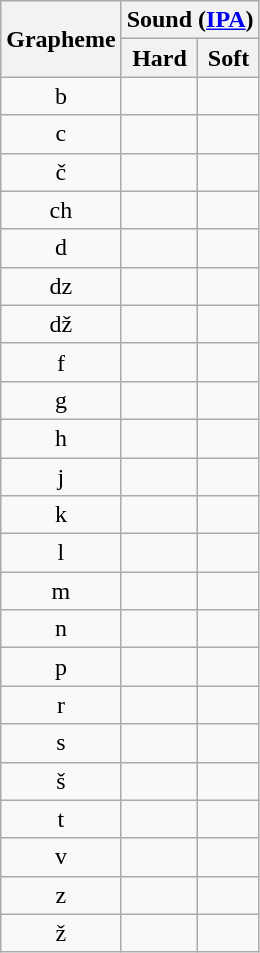<table class=wikitable style=text-align:center>
<tr>
<th rowspan=2>Grapheme</th>
<th colspan=2>Sound (<a href='#'>IPA</a>)</th>
</tr>
<tr>
<th>Hard</th>
<th>Soft</th>
</tr>
<tr>
<td>b</td>
<td></td>
<td></td>
</tr>
<tr>
<td>c</td>
<td></td>
<td></td>
</tr>
<tr>
<td>č</td>
<td></td>
<td></td>
</tr>
<tr>
<td>ch</td>
<td></td>
<td></td>
</tr>
<tr>
<td>d</td>
<td></td>
<td></td>
</tr>
<tr>
<td>dz</td>
<td></td>
<td></td>
</tr>
<tr>
<td>dž</td>
<td></td>
<td></td>
</tr>
<tr>
<td>f</td>
<td></td>
<td></td>
</tr>
<tr>
<td>g</td>
<td></td>
<td></td>
</tr>
<tr>
<td>h</td>
<td></td>
<td></td>
</tr>
<tr>
<td>j</td>
<td></td>
<td></td>
</tr>
<tr>
<td>k</td>
<td></td>
<td></td>
</tr>
<tr>
<td>l</td>
<td></td>
<td></td>
</tr>
<tr>
<td>m</td>
<td></td>
<td></td>
</tr>
<tr>
<td>n</td>
<td></td>
<td></td>
</tr>
<tr>
<td>p</td>
<td></td>
<td></td>
</tr>
<tr>
<td>r</td>
<td></td>
<td></td>
</tr>
<tr>
<td>s</td>
<td></td>
<td></td>
</tr>
<tr>
<td>š</td>
<td></td>
<td></td>
</tr>
<tr>
<td>t</td>
<td></td>
<td></td>
</tr>
<tr>
<td>v</td>
<td></td>
<td></td>
</tr>
<tr>
<td>z</td>
<td></td>
<td></td>
</tr>
<tr>
<td>ž</td>
<td></td>
<td></td>
</tr>
</table>
